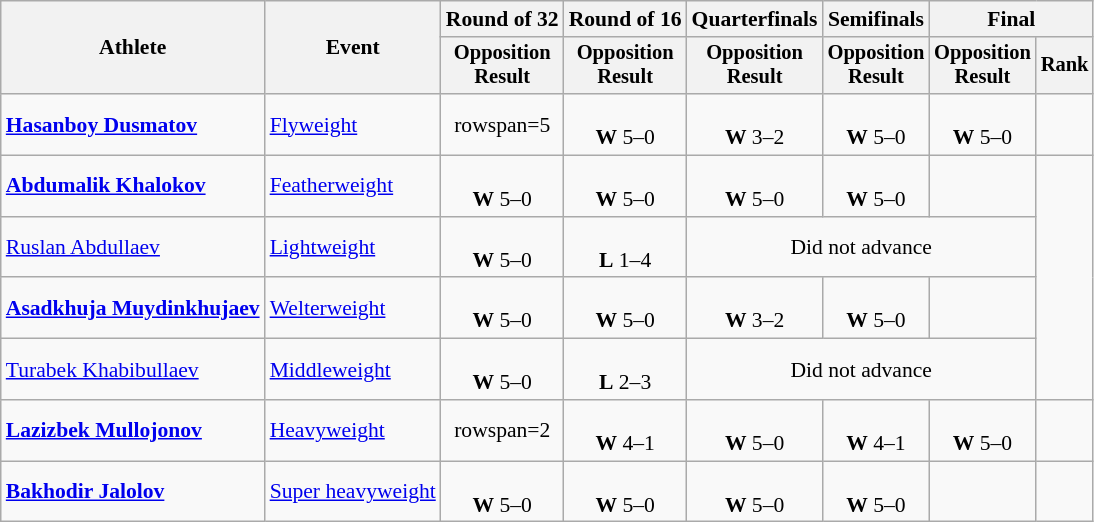<table class="wikitable" style="font-size:90%">
<tr>
<th rowspan="2">Athlete</th>
<th rowspan="2">Event</th>
<th>Round of 32</th>
<th>Round of 16</th>
<th>Quarterfinals</th>
<th>Semifinals</th>
<th colspan=2>Final</th>
</tr>
<tr style="font-size:95%">
<th>Opposition<br>Result</th>
<th>Opposition<br>Result</th>
<th>Opposition<br>Result</th>
<th>Opposition<br>Result</th>
<th>Opposition<br>Result</th>
<th>Rank</th>
</tr>
<tr align=center>
<td align=left><strong><a href='#'>Hasanboy Dusmatov</a></strong></td>
<td align=left><a href='#'>Flyweight</a></td>
<td>rowspan=5 </td>
<td><br><strong>W</strong> 5–0</td>
<td><br><strong>W</strong> 3–2</td>
<td><br> <strong>W</strong> 5–0</td>
<td><br> <strong>W</strong> 5–0</td>
<td></td>
</tr>
<tr align=center>
<td align=left><strong><a href='#'>Abdumalik Khalokov</a></strong></td>
<td align=left><a href='#'>Featherweight</a></td>
<td><br><strong>W</strong> 5–0</td>
<td><br> <strong>W</strong> 5–0</td>
<td><br> <strong>W</strong> 5–0</td>
<td><br> <strong>W</strong> 5–0</td>
<td></td>
</tr>
<tr align=center>
<td align=left><a href='#'>Ruslan Abdullaev</a></td>
<td align=left><a href='#'>Lightweight</a></td>
<td><br><strong>W</strong> 5–0</td>
<td><br><strong>L</strong> 1–4</td>
<td colspan=3>Did not advance</td>
</tr>
<tr align=center>
<td align=left><strong><a href='#'>Asadkhuja Muydinkhujaev</a></strong></td>
<td align=left><a href='#'>Welterweight</a></td>
<td><br><strong>W</strong> 5–0</td>
<td><br><strong>W</strong> 5–0</td>
<td><br> <strong>W</strong> 3–2</td>
<td><br> <strong>W</strong> 5–0</td>
<td></td>
</tr>
<tr align=center>
<td align=left><a href='#'>Turabek Khabibullaev</a></td>
<td align=left><a href='#'>Middleweight</a></td>
<td><br><strong>W</strong> 5–0</td>
<td><br><strong>L</strong> 2–3</td>
<td colspan=3>Did not advance</td>
</tr>
<tr align=center>
<td align=left><strong><a href='#'>Lazizbek Mullojonov</a></strong></td>
<td align=left><a href='#'>Heavyweight</a></td>
<td>rowspan=2 </td>
<td><br><strong>W</strong> 4–1</td>
<td><br><strong>W</strong> 5–0</td>
<td><br><strong>W</strong> 4–1</td>
<td><br><strong>W</strong> 5–0</td>
<td></td>
</tr>
<tr align=center>
<td align=left><strong><a href='#'>Bakhodir Jalolov</a></strong></td>
<td align=left><a href='#'>Super heavyweight</a></td>
<td><br><strong>W</strong> 5–0</td>
<td><br><strong>W</strong> 5–0</td>
<td><br> <strong>W</strong> 5–0</td>
<td><br> <strong>W</strong> 5–0</td>
<td></td>
</tr>
</table>
